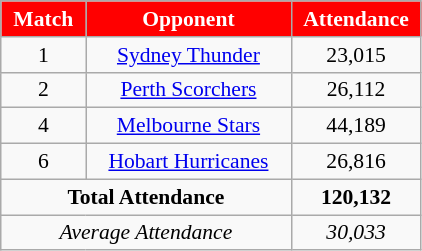<table class="wikitable" style="text-align:center; font-size:90%">
<tr>
<th style="width:50px; background:red; color:white; text-align:center;">Match</th>
<th style="width:130px; background:red; color:white; text-align:center;" class="unsortable">Opponent</th>
<th style="width:80px; background:red; color:white; text-align:center;">Attendance</th>
</tr>
<tr>
<td>1</td>
<td><a href='#'>Sydney Thunder</a></td>
<td>23,015</td>
</tr>
<tr>
<td>2</td>
<td><a href='#'>Perth Scorchers</a></td>
<td>26,112</td>
</tr>
<tr>
<td>4</td>
<td><a href='#'>Melbourne Stars</a></td>
<td>44,189</td>
</tr>
<tr>
<td>6</td>
<td><a href='#'>Hobart Hurricanes</a></td>
<td>26,816</td>
</tr>
<tr class="sortbottom">
<td colspan="2"><strong>Total Attendance</strong></td>
<td><strong>120,132</strong></td>
</tr>
<tr class="sortbottom">
<td colspan="2"><em>Average Attendance</em></td>
<td><em>30,033</em></td>
</tr>
</table>
